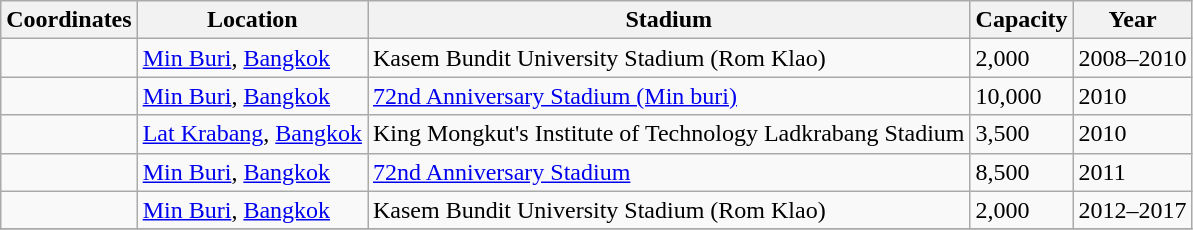<table class="wikitable sortable">
<tr>
<th>Coordinates</th>
<th>Location</th>
<th>Stadium</th>
<th>Capacity</th>
<th>Year</th>
</tr>
<tr>
<td></td>
<td><a href='#'>Min Buri</a>, <a href='#'>Bangkok</a></td>
<td>Kasem Bundit University Stadium (Rom Klao)</td>
<td>2,000</td>
<td>2008–2010</td>
</tr>
<tr>
<td></td>
<td><a href='#'>Min Buri</a>, <a href='#'>Bangkok</a></td>
<td><a href='#'>72nd Anniversary Stadium (Min buri)</a></td>
<td>10,000</td>
<td>2010</td>
</tr>
<tr>
<td></td>
<td><a href='#'>Lat Krabang</a>, <a href='#'>Bangkok</a></td>
<td>King Mongkut's Institute of Technology Ladkrabang Stadium</td>
<td>3,500</td>
<td>2010</td>
</tr>
<tr>
<td></td>
<td><a href='#'>Min Buri</a>, <a href='#'>Bangkok</a></td>
<td><a href='#'>72nd Anniversary Stadium</a></td>
<td>8,500</td>
<td>2011</td>
</tr>
<tr>
<td></td>
<td><a href='#'>Min Buri</a>, <a href='#'>Bangkok</a></td>
<td>Kasem Bundit University Stadium (Rom Klao)</td>
<td>2,000</td>
<td>2012–2017</td>
</tr>
<tr>
</tr>
</table>
